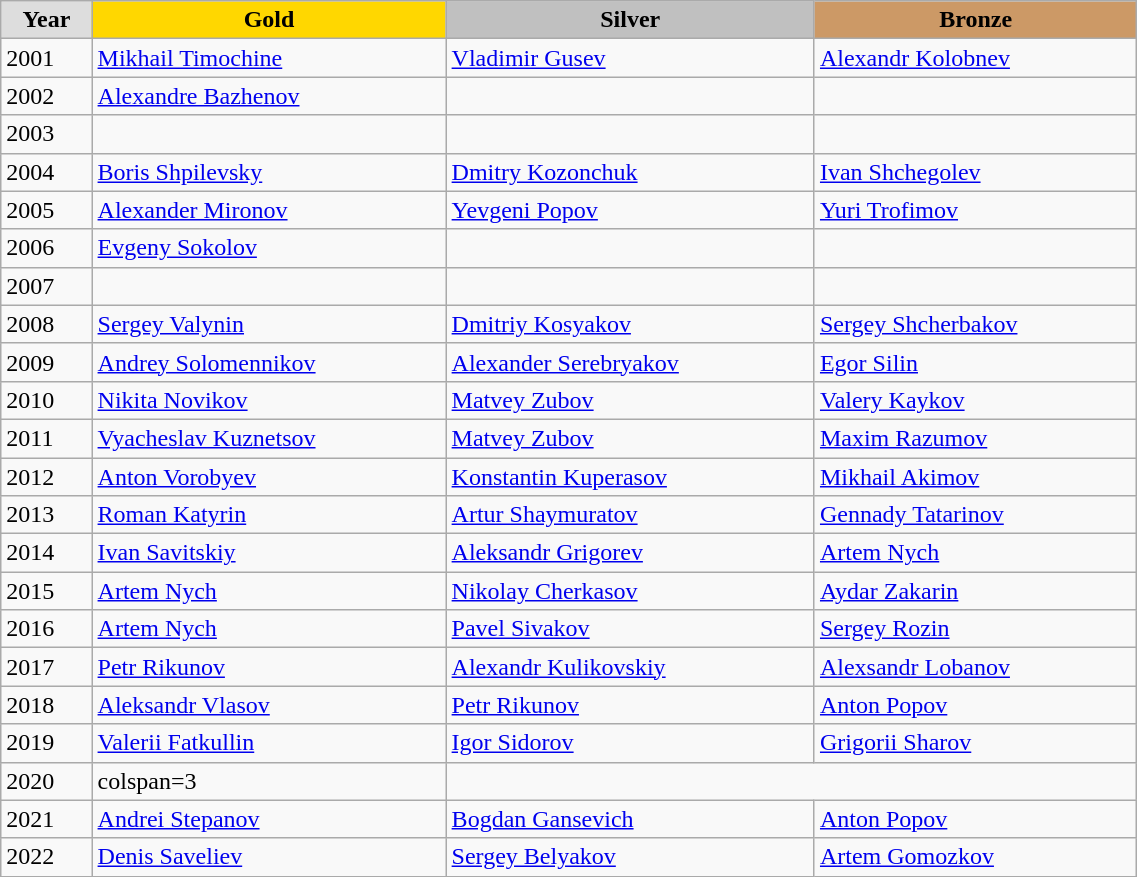<table class="wikitable" style="width: 60%; text-align:left;">
<tr>
<td style="background:#DDDDDD; font-weight:bold; text-align:center;">Year</td>
<td style="background:gold; font-weight:bold; text-align:center;">Gold</td>
<td style="background:silver; font-weight:bold; text-align:center;">Silver</td>
<td style="background:#cc9966; font-weight:bold; text-align:center;">Bronze</td>
</tr>
<tr>
<td>2001</td>
<td><a href='#'>Mikhail Timochine</a></td>
<td><a href='#'>Vladimir Gusev</a></td>
<td><a href='#'>Alexandr Kolobnev</a></td>
</tr>
<tr>
<td>2002</td>
<td><a href='#'>Alexandre Bazhenov</a></td>
<td></td>
<td></td>
</tr>
<tr>
<td>2003</td>
<td></td>
<td></td>
<td></td>
</tr>
<tr>
<td>2004</td>
<td><a href='#'>Boris Shpilevsky</a></td>
<td><a href='#'>Dmitry Kozonchuk</a></td>
<td><a href='#'>Ivan Shchegolev</a></td>
</tr>
<tr>
<td>2005</td>
<td><a href='#'>Alexander Mironov</a></td>
<td><a href='#'>Yevgeni Popov</a></td>
<td><a href='#'>Yuri Trofimov</a></td>
</tr>
<tr>
<td>2006</td>
<td><a href='#'>Evgeny Sokolov</a></td>
<td></td>
<td></td>
</tr>
<tr>
<td>2007</td>
<td></td>
<td></td>
<td></td>
</tr>
<tr>
<td>2008</td>
<td><a href='#'>Sergey Valynin</a></td>
<td><a href='#'>Dmitriy Kosyakov</a></td>
<td><a href='#'>Sergey Shcherbakov</a></td>
</tr>
<tr>
<td>2009</td>
<td><a href='#'>Andrey Solomennikov</a></td>
<td><a href='#'>Alexander Serebryakov</a></td>
<td><a href='#'>Egor Silin</a></td>
</tr>
<tr>
<td>2010</td>
<td><a href='#'>Nikita Novikov</a></td>
<td><a href='#'>Matvey Zubov</a></td>
<td><a href='#'>Valery Kaykov</a></td>
</tr>
<tr>
<td>2011</td>
<td><a href='#'>Vyacheslav Kuznetsov</a></td>
<td><a href='#'>Matvey Zubov</a></td>
<td><a href='#'>Maxim Razumov</a></td>
</tr>
<tr>
<td>2012</td>
<td><a href='#'>Anton Vorobyev</a></td>
<td><a href='#'>Konstantin Kuperasov</a></td>
<td><a href='#'>Mikhail Akimov</a></td>
</tr>
<tr>
<td>2013</td>
<td><a href='#'>Roman Katyrin</a></td>
<td><a href='#'>Artur Shaymuratov</a></td>
<td><a href='#'>Gennady Tatarinov</a></td>
</tr>
<tr>
<td>2014</td>
<td><a href='#'>Ivan Savitskiy</a></td>
<td><a href='#'>Aleksandr Grigorev</a></td>
<td><a href='#'>Artem Nych</a></td>
</tr>
<tr>
<td>2015</td>
<td><a href='#'>Artem Nych</a></td>
<td><a href='#'>Nikolay Cherkasov</a></td>
<td><a href='#'>Aydar Zakarin</a></td>
</tr>
<tr>
<td>2016</td>
<td><a href='#'>Artem Nych</a></td>
<td><a href='#'>Pavel Sivakov</a></td>
<td><a href='#'>Sergey Rozin</a></td>
</tr>
<tr>
<td>2017</td>
<td><a href='#'>Petr Rikunov</a></td>
<td><a href='#'>Alexandr Kulikovskiy</a></td>
<td><a href='#'>Alexsandr Lobanov</a></td>
</tr>
<tr>
<td>2018</td>
<td><a href='#'>Aleksandr Vlasov</a></td>
<td><a href='#'>Petr Rikunov</a></td>
<td><a href='#'>Anton Popov</a></td>
</tr>
<tr>
<td>2019</td>
<td><a href='#'>Valerii Fatkullin</a></td>
<td><a href='#'>Igor Sidorov</a></td>
<td><a href='#'>Grigorii Sharov</a></td>
</tr>
<tr>
<td>2020</td>
<td>colspan=3 </td>
</tr>
<tr>
<td>2021</td>
<td><a href='#'>Andrei Stepanov</a></td>
<td><a href='#'>Bogdan Gansevich</a></td>
<td><a href='#'>Anton Popov</a></td>
</tr>
<tr>
<td>2022</td>
<td><a href='#'>Denis Saveliev</a></td>
<td><a href='#'>Sergey Belyakov</a></td>
<td><a href='#'>Artem Gomozkov</a></td>
</tr>
</table>
